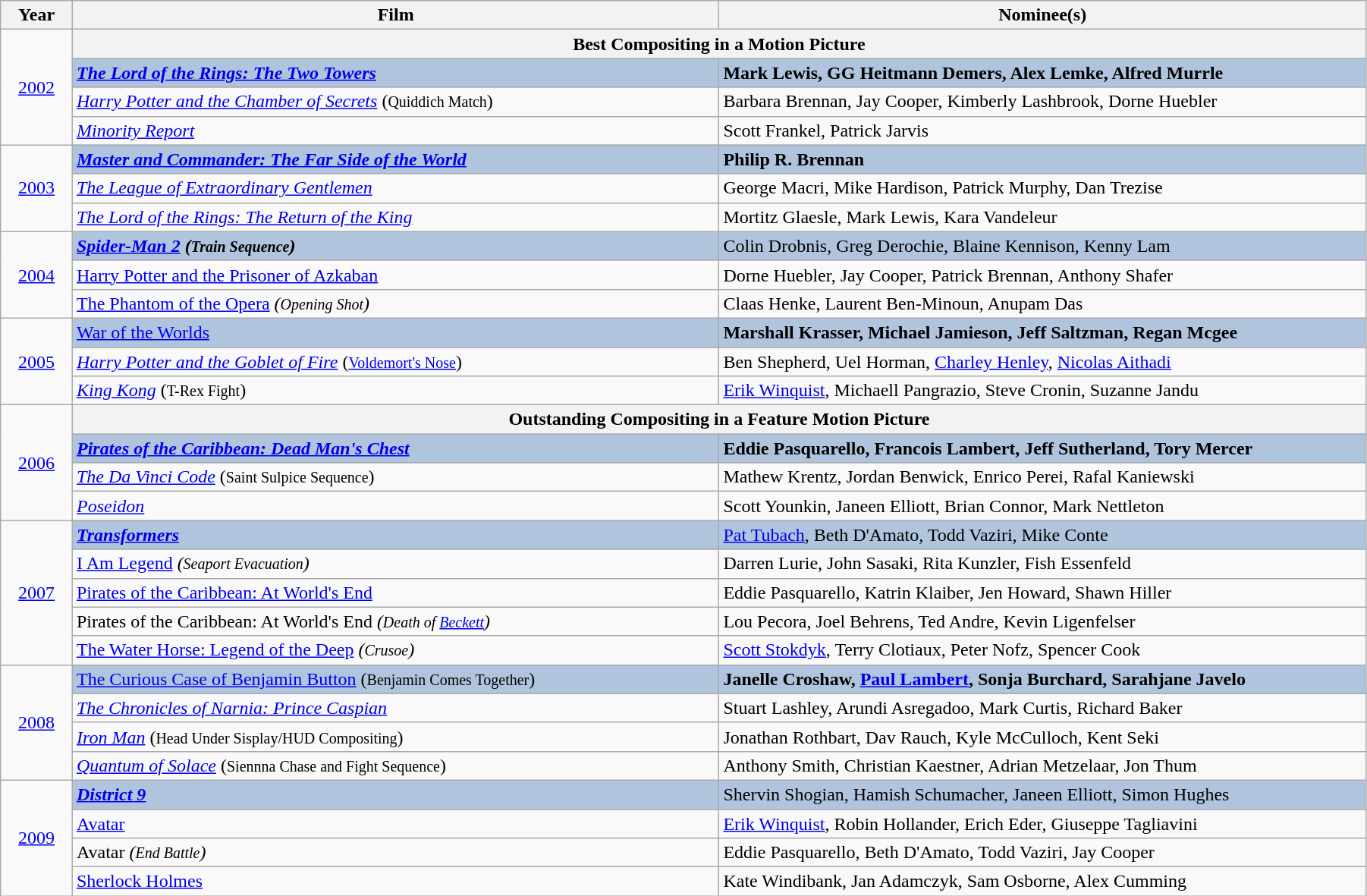<table class="wikitable" width="95%" cellpadding="5">
<tr>
<th width="5%">Year</th>
<th width="45%">Film</th>
<th width="45%">Nominee(s)</th>
</tr>
<tr>
<td rowspan="4" style="text-align:center;"><a href='#'>2002</a><br></td>
<th colspan="4">Best Compositing in a Motion Picture</th>
</tr>
<tr>
<td style="background:#B0C4DE;"><strong><em><a href='#'>The Lord of the Rings: The Two Towers</a></em></strong></td>
<td style="background:#B0C4DE;"><strong>Mark Lewis, GG Heitmann Demers, Alex Lemke, Alfred Murrle</strong></td>
</tr>
<tr>
<td><em><a href='#'>Harry Potter and the Chamber of Secrets</a></em> (<small>Quiddich Match</small>)</td>
<td>Barbara Brennan, Jay Cooper, Kimberly Lashbrook, Dorne Huebler</td>
</tr>
<tr>
<td><em><a href='#'>Minority Report</a></em></td>
<td>Scott Frankel, Patrick Jarvis</td>
</tr>
<tr>
<td rowspan="3" style="text-align:center;"><a href='#'>2003</a><br></td>
<td style="background:#B0C4DE;"><strong><em><a href='#'>Master and Commander: The Far Side of the World</a></em></strong></td>
<td style="background:#B0C4DE;"><strong>Philip R. Brennan</strong></td>
</tr>
<tr>
<td><em><a href='#'>The League of Extraordinary Gentlemen</a></em></td>
<td>George Macri, Mike Hardison, Patrick Murphy, Dan Trezise</td>
</tr>
<tr>
<td><em><a href='#'>The Lord of the Rings: The Return of the King</a></em></td>
<td>Mortitz Glaesle, Mark Lewis, Kara Vandeleur</td>
</tr>
<tr>
<td rowspan="3" style="text-align:center;"><a href='#'>2004</a><br></td>
<td style="background:#B0C4DE;"><strong><em><a href='#'>Spider-Man 2</a><em> (<small>Train Sequence</small>)<strong></td>
<td style="background:#B0C4DE;"></strong>Colin Drobnis, Greg Derochie, Blaine Kennison, Kenny Lam<strong></td>
</tr>
<tr>
<td></em><a href='#'>Harry Potter and the Prisoner of Azkaban</a><em></td>
<td>Dorne Huebler, Jay Cooper, Patrick Brennan, Anthony Shafer</td>
</tr>
<tr>
<td></em><a href='#'>The Phantom of the Opera</a><em> (<small>Opening Shot</small>)</td>
<td>Claas Henke, Laurent Ben-Minoun, Anupam Das</td>
</tr>
<tr>
<td rowspan="3" style="text-align:center;"><a href='#'>2005</a><br></td>
<td style="background:#B0C4DE;"></em></strong><a href='#'>War of the Worlds</a></em> </strong></td>
<td style="background:#B0C4DE;"><strong>Marshall Krasser, Michael Jamieson, Jeff Saltzman, Regan Mcgee</strong></td>
</tr>
<tr>
<td><em><a href='#'>Harry Potter and the Goblet of Fire</a></em> (<small><a href='#'>Voldemort's Nose</a></small>)</td>
<td>Ben Shepherd, Uel Horman, <a href='#'>Charley Henley</a>, <a href='#'>Nicolas Aithadi</a></td>
</tr>
<tr>
<td><em><a href='#'>King Kong</a></em> (<small>T-Rex Fight</small>)</td>
<td><a href='#'>Erik Winquist</a>, Michaell Pangrazio, Steve Cronin, Suzanne Jandu</td>
</tr>
<tr>
<td rowspan="4" style="text-align:center;"><a href='#'>2006</a><br></td>
<th colspan="4">Outstanding Compositing in a Feature Motion Picture</th>
</tr>
<tr>
<td style="background:#B0C4DE;"><strong><em><a href='#'>Pirates of the Caribbean: Dead Man's Chest</a></em></strong></td>
<td style="background:#B0C4DE;"><strong>Eddie Pasquarello, Francois Lambert, Jeff Sutherland, Tory Mercer</strong></td>
</tr>
<tr>
<td><em><a href='#'>The Da Vinci Code</a></em> (<small>Saint Sulpice Sequence</small>)</td>
<td>Mathew Krentz, Jordan Benwick, Enrico Perei, Rafal Kaniewski</td>
</tr>
<tr>
<td><em><a href='#'>Poseidon</a></em></td>
<td>Scott Younkin, Janeen Elliott, Brian Connor, Mark Nettleton</td>
</tr>
<tr>
<td rowspan="5" style="text-align:center;"><a href='#'>2007</a><br></td>
<td style="background:#B0C4DE;"><strong><em><a href='#'>Transformers</a><em> <strong></td>
<td style="background:#B0C4DE;"></strong><a href='#'>Pat Tubach</a>, Beth D'Amato, Todd Vaziri, Mike Conte<strong></td>
</tr>
<tr>
<td></em><a href='#'>I Am Legend</a><em> (<small>Seaport Evacuation</small>)</td>
<td>Darren Lurie, John Sasaki, Rita Kunzler, Fish Essenfeld</td>
</tr>
<tr>
<td></em><a href='#'>Pirates of the Caribbean: At World's End</a><em></td>
<td>Eddie Pasquarello, Katrin Klaiber, Jen Howard, Shawn Hiller</td>
</tr>
<tr>
<td></em>Pirates of the Caribbean: At World's End<em> (<small>Death of <a href='#'>Beckett</a></small>)</td>
<td>Lou Pecora, Joel Behrens, Ted Andre, Kevin Ligenfelser</td>
</tr>
<tr>
<td></em><a href='#'>The Water Horse: Legend of the Deep</a><em> (<small>Crusoe</small>)</td>
<td><a href='#'>Scott Stokdyk</a>, Terry Clotiaux, Peter Nofz, Spencer Cook</td>
</tr>
<tr>
<td rowspan="4" style="text-align:center;"><a href='#'>2008</a><br></td>
<td style="background:#B0C4DE;"></em></strong><a href='#'>The Curious Case of Benjamin Button</a></em> (<small>Benjamin Comes Together</small>)</strong></td>
<td style="background:#B0C4DE;"><strong>Janelle Croshaw, <a href='#'>Paul Lambert</a>, Sonja Burchard, Sarahjane Javelo</strong></td>
</tr>
<tr>
<td><em><a href='#'>The Chronicles of Narnia: Prince Caspian</a></em></td>
<td>Stuart Lashley, Arundi Asregadoo, Mark Curtis, Richard Baker</td>
</tr>
<tr>
<td><em><a href='#'>Iron Man</a></em> (<small>Head Under Sisplay/HUD Compositing</small>)</td>
<td>Jonathan Rothbart, Dav Rauch, Kyle McCulloch, Kent Seki</td>
</tr>
<tr>
<td><em><a href='#'>Quantum of Solace</a></em> (<small>Siennna Chase and Fight Sequence</small>)</td>
<td>Anthony Smith, Christian Kaestner, Adrian Metzelaar, Jon Thum</td>
</tr>
<tr>
<td rowspan="4" style="text-align:center;"><a href='#'>2009</a><br></td>
<td style="background:#B0C4DE;"><strong><em><a href='#'>District 9</a><em> <strong></td>
<td style="background:#B0C4DE;"></strong>Shervin Shogian, Hamish Schumacher, Janeen Elliott, Simon Hughes<strong></td>
</tr>
<tr>
<td></em><a href='#'>Avatar</a><em></td>
<td><a href='#'>Erik Winquist</a>, Robin Hollander, Erich Eder, Giuseppe Tagliavini</td>
</tr>
<tr>
<td></em>Avatar<em> (<small>End Battle</small>)</td>
<td>Eddie Pasquarello, Beth D'Amato, Todd Vaziri, Jay Cooper</td>
</tr>
<tr>
<td></em><a href='#'>Sherlock Holmes</a><em></td>
<td>Kate Windibank, Jan Adamczyk, Sam Osborne, Alex Cumming</td>
</tr>
</table>
